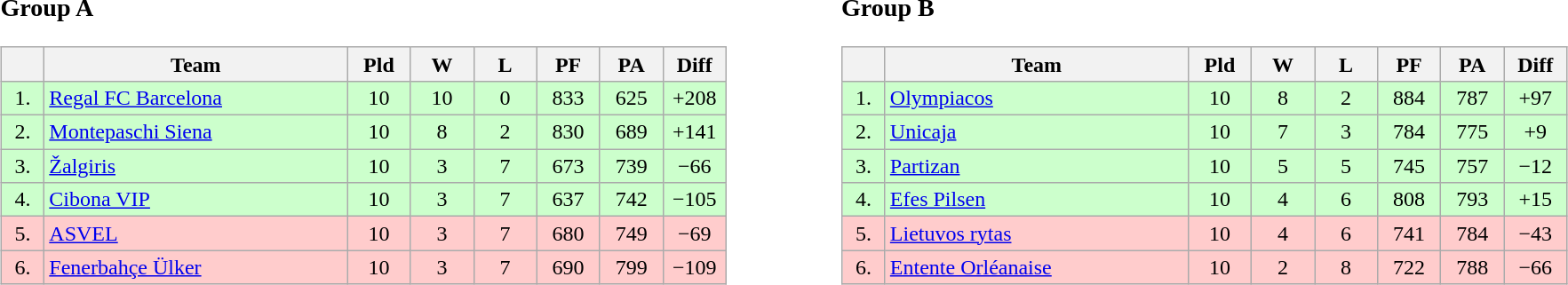<table>
<tr>
<td style="vertical-align:top; width:33%;"><br><h3>Group A</h3><table class="wikitable" style="text-align:center">
<tr>
<th width=25></th>
<th width=220>Team</th>
<th width=40>Pld</th>
<th width=40>W</th>
<th width=40>L</th>
<th width=40>PF</th>
<th width=40>PA</th>
<th width=40>Diff</th>
</tr>
<tr style="background: #ccffcc;">
<td>1.</td>
<td align=left> <a href='#'>Regal FC Barcelona</a></td>
<td>10</td>
<td>10</td>
<td>0</td>
<td>833</td>
<td>625</td>
<td>+208</td>
</tr>
<tr style="background: #ccffcc;">
<td>2.</td>
<td align=left> <a href='#'>Montepaschi Siena</a></td>
<td>10</td>
<td>8</td>
<td>2</td>
<td>830</td>
<td>689</td>
<td>+141</td>
</tr>
<tr style="background: #ccffcc;">
<td>3.</td>
<td align=left> <a href='#'>Žalgiris</a></td>
<td>10</td>
<td>3</td>
<td>7</td>
<td>673</td>
<td>739</td>
<td>−66</td>
</tr>
<tr style="background: #ccffcc;">
<td>4.</td>
<td align=left> <a href='#'>Cibona VIP</a></td>
<td>10</td>
<td>3</td>
<td>7</td>
<td>637</td>
<td>742</td>
<td>−105</td>
</tr>
<tr style="background: #ffcccc;">
<td>5.</td>
<td align=left> <a href='#'>ASVEL</a></td>
<td>10</td>
<td>3</td>
<td>7</td>
<td>680</td>
<td>749</td>
<td>−69</td>
</tr>
<tr style="background: #ffcccc;">
<td>6.</td>
<td align=left> <a href='#'>Fenerbahçe Ülker</a></td>
<td>10</td>
<td>3</td>
<td>7</td>
<td>690</td>
<td>799</td>
<td>−109</td>
</tr>
</table>
</td>
<td style="vertical-align:top; width:33%;"><br><h3>Group B</h3><table class="wikitable" style="text-align:center">
<tr>
<th width=25></th>
<th width=220>Team</th>
<th width=40>Pld</th>
<th width=40>W</th>
<th width=40>L</th>
<th width=40>PF</th>
<th width=40>PA</th>
<th width=40>Diff</th>
</tr>
<tr style="background: #ccffcc;">
<td>1.</td>
<td align=left> <a href='#'>Olympiacos</a></td>
<td>10</td>
<td>8</td>
<td>2</td>
<td>884</td>
<td>787</td>
<td>+97</td>
</tr>
<tr style="background: #ccffcc;">
<td>2.</td>
<td align=left> <a href='#'>Unicaja</a></td>
<td>10</td>
<td>7</td>
<td>3</td>
<td>784</td>
<td>775</td>
<td>+9</td>
</tr>
<tr style="background: #ccffcc;">
<td>3.</td>
<td align=left> <a href='#'>Partizan</a></td>
<td>10</td>
<td>5</td>
<td>5</td>
<td>745</td>
<td>757</td>
<td>−12</td>
</tr>
<tr style="background: #ccffcc;">
<td>4.</td>
<td align=left> <a href='#'>Efes Pilsen</a></td>
<td>10</td>
<td>4</td>
<td>6</td>
<td>808</td>
<td>793</td>
<td>+15</td>
</tr>
<tr style="background: #ffcccc;">
<td>5.</td>
<td align=left> <a href='#'>Lietuvos rytas</a></td>
<td>10</td>
<td>4</td>
<td>6</td>
<td>741</td>
<td>784</td>
<td>−43</td>
</tr>
<tr style="background: #ffcccc;">
<td>6.</td>
<td align=left> <a href='#'>Entente Orléanaise</a></td>
<td>10</td>
<td>2</td>
<td>8</td>
<td>722</td>
<td>788</td>
<td>−66</td>
</tr>
</table>
</td>
</tr>
</table>
